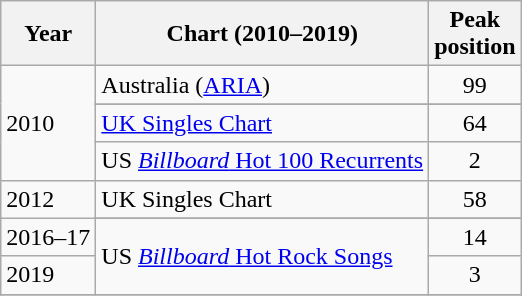<table class="wikitable sortable plainrowheaders" style="text-align:left">
<tr>
<th>Year</th>
<th>Chart (2010–2019)</th>
<th>Peak<br>position</th>
</tr>
<tr>
<td rowspan="4">2010</td>
<td scope="row">Australia (<a href='#'>ARIA</a>)</td>
<td align="center">99</td>
</tr>
<tr>
</tr>
<tr>
<td scope="row"><a href='#'>UK Singles Chart</a></td>
<td align="center">64</td>
</tr>
<tr>
<td scope="row">US <a href='#'><em>Billboard</em> Hot 100 Recurrents</a></td>
<td align="center">2</td>
</tr>
<tr>
<td>2012</td>
<td scope="row">UK Singles Chart</td>
<td align="center">58</td>
</tr>
<tr>
<td rowspan="3">2016–17<br></td>
</tr>
<tr>
</tr>
<tr>
<td scope="row"! rowspan="2">US <a href='#'><em>Billboard</em> Hot Rock Songs</a></td>
<td align="center">14</td>
</tr>
<tr>
<td>2019</td>
<td align="center">3</td>
</tr>
<tr>
</tr>
</table>
